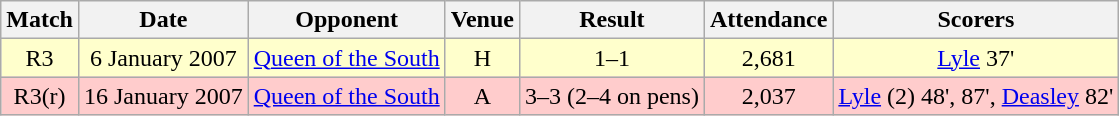<table class="wikitable" style="font-size:100%; text-align:center">
<tr>
<th>Match</th>
<th>Date</th>
<th>Opponent</th>
<th>Venue</th>
<th>Result</th>
<th>Attendance</th>
<th>Scorers</th>
</tr>
<tr style="background: #FFFFCC;">
<td>R3</td>
<td>6 January 2007</td>
<td><a href='#'>Queen of the South</a></td>
<td>H</td>
<td>1–1</td>
<td>2,681</td>
<td><a href='#'>Lyle</a> 37'</td>
</tr>
<tr style="background: #FFCCCC;">
<td>R3(r)</td>
<td>16 January 2007</td>
<td><a href='#'>Queen of the South</a></td>
<td>A</td>
<td>3–3 (2–4 on pens)</td>
<td>2,037</td>
<td><a href='#'>Lyle</a> (2) 48', 87', <a href='#'>Deasley</a> 82'</td>
</tr>
</table>
